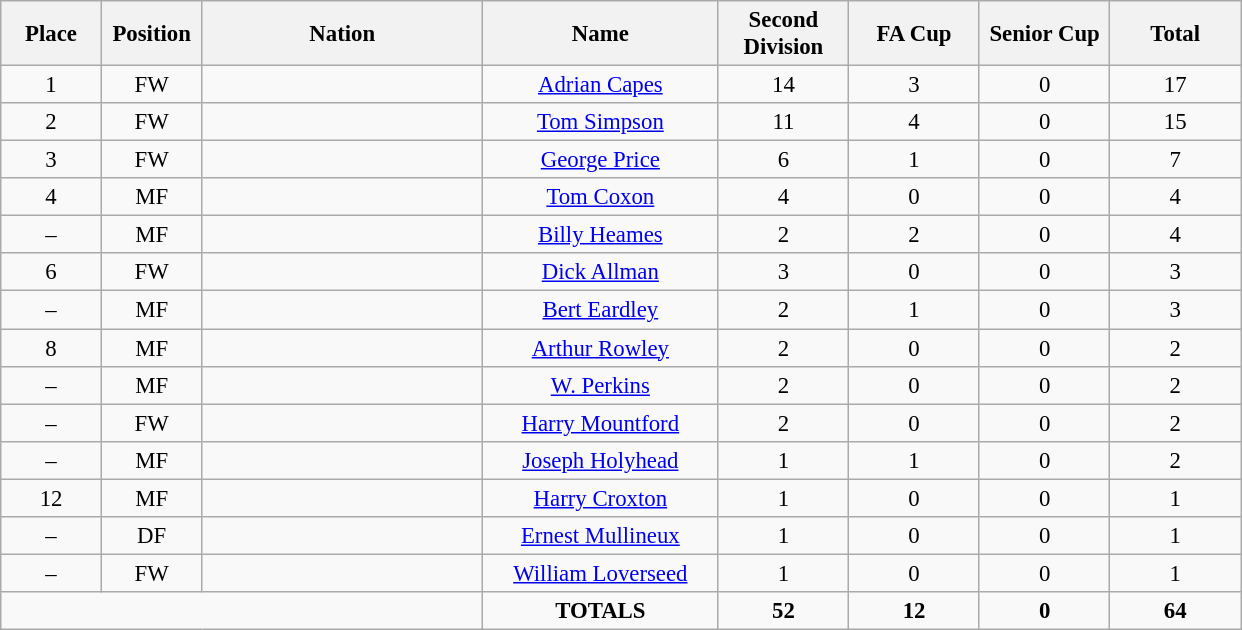<table class="wikitable" style="font-size: 95%; text-align: center;">
<tr>
<th width=60>Place</th>
<th width=60>Position</th>
<th width=180>Nation</th>
<th width=150>Name</th>
<th width=80>Second Division</th>
<th width=80>FA Cup</th>
<th width=80>Senior Cup</th>
<th width=80>Total</th>
</tr>
<tr>
<td>1</td>
<td>FW</td>
<td></td>
<td><a href='#'>Adrian Capes</a></td>
<td>14</td>
<td>3</td>
<td>0</td>
<td>17</td>
</tr>
<tr>
<td>2</td>
<td>FW</td>
<td></td>
<td><a href='#'>Tom Simpson</a></td>
<td>11</td>
<td>4</td>
<td>0</td>
<td>15</td>
</tr>
<tr>
<td>3</td>
<td>FW</td>
<td></td>
<td><a href='#'>George Price</a></td>
<td>6</td>
<td>1</td>
<td>0</td>
<td>7</td>
</tr>
<tr>
<td>4</td>
<td>MF</td>
<td></td>
<td><a href='#'>Tom Coxon</a></td>
<td>4</td>
<td>0</td>
<td>0</td>
<td>4</td>
</tr>
<tr>
<td>–</td>
<td>MF</td>
<td></td>
<td><a href='#'>Billy Heames</a></td>
<td>2</td>
<td>2</td>
<td>0</td>
<td>4</td>
</tr>
<tr>
<td>6</td>
<td>FW</td>
<td></td>
<td><a href='#'>Dick Allman</a></td>
<td>3</td>
<td>0</td>
<td>0</td>
<td>3</td>
</tr>
<tr>
<td>–</td>
<td>MF</td>
<td></td>
<td><a href='#'>Bert Eardley</a></td>
<td>2</td>
<td>1</td>
<td>0</td>
<td>3</td>
</tr>
<tr>
<td>8</td>
<td>MF</td>
<td></td>
<td><a href='#'>Arthur Rowley</a></td>
<td>2</td>
<td>0</td>
<td>0</td>
<td>2</td>
</tr>
<tr>
<td>–</td>
<td>MF</td>
<td></td>
<td><a href='#'>W. Perkins</a></td>
<td>2</td>
<td>0</td>
<td>0</td>
<td>2</td>
</tr>
<tr>
<td>–</td>
<td>FW</td>
<td></td>
<td><a href='#'>Harry Mountford</a></td>
<td>2</td>
<td>0</td>
<td>0</td>
<td>2</td>
</tr>
<tr>
<td>–</td>
<td>MF</td>
<td></td>
<td><a href='#'>Joseph Holyhead</a></td>
<td>1</td>
<td>1</td>
<td>0</td>
<td>2</td>
</tr>
<tr>
<td>12</td>
<td>MF</td>
<td></td>
<td><a href='#'>Harry Croxton</a></td>
<td>1</td>
<td>0</td>
<td>0</td>
<td>1</td>
</tr>
<tr>
<td>–</td>
<td>DF</td>
<td></td>
<td><a href='#'>Ernest Mullineux</a></td>
<td>1</td>
<td>0</td>
<td>0</td>
<td>1</td>
</tr>
<tr>
<td>–</td>
<td>FW</td>
<td></td>
<td><a href='#'>William Loverseed</a></td>
<td>1</td>
<td>0</td>
<td>0</td>
<td>1</td>
</tr>
<tr>
<td colspan="3"></td>
<td><strong>TOTALS</strong></td>
<td><strong>52</strong></td>
<td><strong>12</strong></td>
<td><strong>0</strong></td>
<td><strong>64</strong></td>
</tr>
</table>
